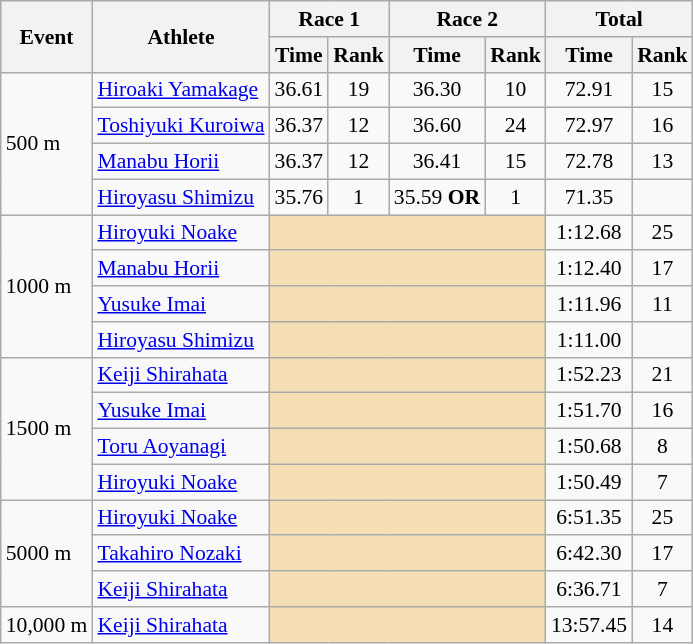<table class="wikitable" border="1" style="font-size:90%">
<tr>
<th rowspan=2>Event</th>
<th rowspan=2>Athlete</th>
<th colspan=2>Race 1</th>
<th colspan=2>Race 2</th>
<th colspan=2>Total</th>
</tr>
<tr>
<th>Time</th>
<th>Rank</th>
<th>Time</th>
<th>Rank</th>
<th>Time</th>
<th>Rank</th>
</tr>
<tr>
<td rowspan=4>500 m</td>
<td><a href='#'>Hiroaki Yamakage</a></td>
<td align=center>36.61</td>
<td align=center>19</td>
<td align=center>36.30</td>
<td align=center>10</td>
<td align=center>72.91</td>
<td align=center>15</td>
</tr>
<tr>
<td><a href='#'>Toshiyuki Kuroiwa</a></td>
<td align=center>36.37</td>
<td align=center>12</td>
<td align=center>36.60</td>
<td align=center>24</td>
<td align=center>72.97</td>
<td align=center>16</td>
</tr>
<tr>
<td><a href='#'>Manabu Horii</a></td>
<td align=center>36.37</td>
<td align=center>12</td>
<td align=center>36.41</td>
<td align=center>15</td>
<td align=center>72.78</td>
<td align=center>13</td>
</tr>
<tr>
<td><a href='#'>Hiroyasu Shimizu</a></td>
<td align=center>35.76</td>
<td align=center>1</td>
<td align=center>35.59 <strong>OR</strong></td>
<td align=center>1</td>
<td align=center>71.35</td>
<td align=center></td>
</tr>
<tr>
<td rowspan=4>1000 m</td>
<td><a href='#'>Hiroyuki Noake</a></td>
<td colspan="4" bgcolor="wheat"></td>
<td align=center>1:12.68</td>
<td align=center>25</td>
</tr>
<tr>
<td><a href='#'>Manabu Horii</a></td>
<td colspan="4" bgcolor="wheat"></td>
<td align=center>1:12.40</td>
<td align=center>17</td>
</tr>
<tr>
<td><a href='#'>Yusuke Imai</a></td>
<td colspan="4" bgcolor="wheat"></td>
<td align=center>1:11.96</td>
<td align=center>11</td>
</tr>
<tr>
<td><a href='#'>Hiroyasu Shimizu</a></td>
<td colspan="4" bgcolor="wheat"></td>
<td align=center>1:11.00</td>
<td align=center></td>
</tr>
<tr>
<td rowspan=4>1500 m</td>
<td><a href='#'>Keiji Shirahata</a></td>
<td colspan="4" bgcolor="wheat"></td>
<td align=center>1:52.23</td>
<td align=center>21</td>
</tr>
<tr>
<td><a href='#'>Yusuke Imai</a></td>
<td colspan="4" bgcolor="wheat"></td>
<td align=center>1:51.70</td>
<td align=center>16</td>
</tr>
<tr>
<td><a href='#'>Toru Aoyanagi</a></td>
<td colspan="4" bgcolor="wheat"></td>
<td align=center>1:50.68</td>
<td align=center>8</td>
</tr>
<tr>
<td><a href='#'>Hiroyuki Noake</a></td>
<td colspan="4" bgcolor="wheat"></td>
<td align=center>1:50.49</td>
<td align=center>7</td>
</tr>
<tr>
<td rowspan=3>5000 m</td>
<td><a href='#'>Hiroyuki Noake</a></td>
<td colspan="4" bgcolor="wheat"></td>
<td align=center>6:51.35</td>
<td align=center>25</td>
</tr>
<tr>
<td><a href='#'>Takahiro Nozaki</a></td>
<td colspan="4" bgcolor="wheat"></td>
<td align=center>6:42.30</td>
<td align=center>17</td>
</tr>
<tr>
<td><a href='#'>Keiji Shirahata</a></td>
<td colspan="4" bgcolor="wheat"></td>
<td align=center>6:36.71</td>
<td align=center>7</td>
</tr>
<tr>
<td>10,000 m</td>
<td><a href='#'>Keiji Shirahata</a></td>
<td colspan="4" bgcolor="wheat"></td>
<td align=center>13:57.45</td>
<td align=center>14</td>
</tr>
</table>
